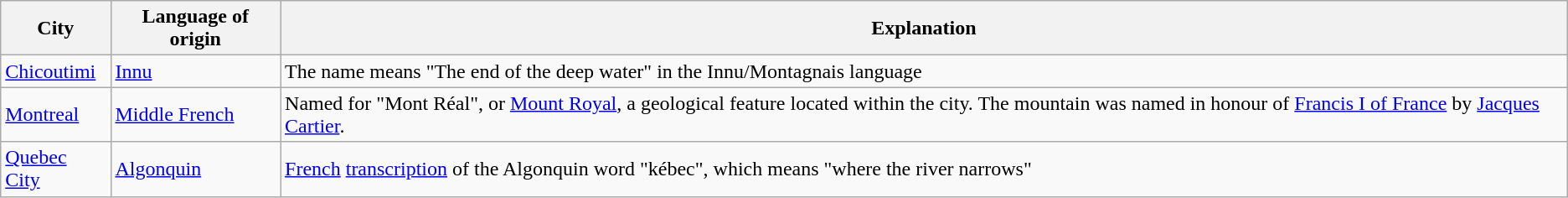<table class="wikitable sortable">
<tr>
<th>City</th>
<th>Language of origin</th>
<th>Explanation</th>
</tr>
<tr>
<td><a href='#'>Chicoutimi</a></td>
<td><a href='#'>Innu</a></td>
<td>The name means "The end of the deep water" in the Innu/Montagnais language</td>
</tr>
<tr>
<td><a href='#'>Montreal</a></td>
<td><a href='#'>Middle French</a></td>
<td>Named for "Mont Réal", or <a href='#'>Mount Royal</a>, a geological feature located within the city. The mountain was named in honour of <a href='#'>Francis I of France</a> by <a href='#'>Jacques Cartier</a>.</td>
</tr>
<tr>
<td><a href='#'>Quebec City</a></td>
<td><a href='#'>Algonquin</a></td>
<td><a href='#'>French</a> <a href='#'>transcription</a> of the Algonquin word "kébec", which means "where the river narrows"</td>
</tr>
</table>
